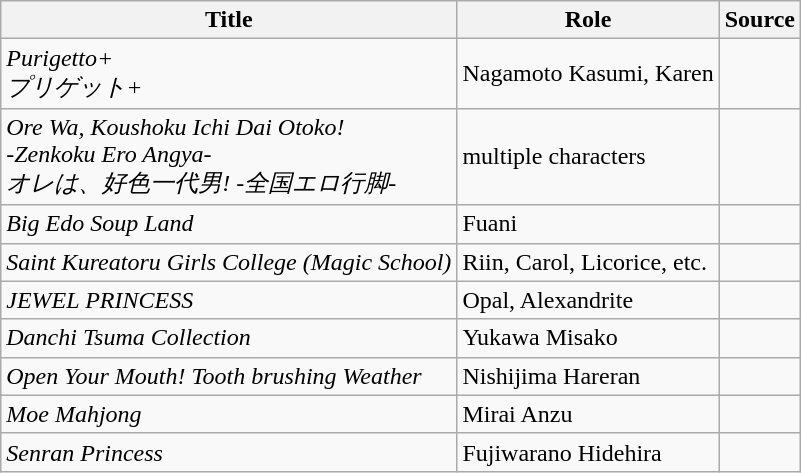<table class="wikitable mw-collapsible mw-collapsed">
<tr>
<th style="white-space:nowrap">Title</th>
<th style="white-space:nowrap">Role</th>
<th>Source</th>
</tr>
<tr>
<td><em>Purigetto+</em><br><em>プリゲット+</em></td>
<td>Nagamoto Kasumi, Karen</td>
<td></td>
</tr>
<tr>
<td><em>Ore Wa, Koushoku Ichi Dai Otoko!</em><br><em>-Zenkoku Ero Angya-</em><br><em>オレは、好色一代男!  -全国エロ行脚-</em></td>
<td>multiple characters</td>
<td></td>
</tr>
<tr>
<td><em>Big Edo Soup Land</em></td>
<td>Fuani</td>
<td></td>
</tr>
<tr>
<td><em>Saint Kureatoru Girls College (Magic School)</em></td>
<td style="white-space:nowrap">Riin, Carol, Licorice, etc.</td>
<td></td>
</tr>
<tr>
<td style="white-space:nowrap"><em>JEWEL PRINCESS</em></td>
<td>Opal, Alexandrite</td>
<td></td>
</tr>
<tr>
<td><em>Danchi Tsuma Collection</em></td>
<td>Yukawa Misako</td>
<td></td>
</tr>
<tr>
<td style="white-space:nowrap"><em>Open Your Mouth! Tooth brushing Weather</em></td>
<td>Nishijima Hareran</td>
<td></td>
</tr>
<tr>
<td><em>Moe Mahjong</em></td>
<td>Mirai Anzu</td>
<td></td>
</tr>
<tr>
<td><em>Senran Princess</em></td>
<td>Fujiwarano Hidehira</td>
<td></td>
</tr>
</table>
